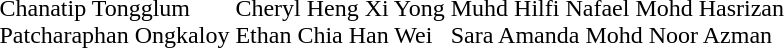<table>
<tr>
<td><br></td>
<td nowrap><br>Chanatip Tongglum<br>Patcharaphan Ongkaloy</td>
<td nowrap><br>Cheryl Heng Xi Yong<br>Ethan Chia Han Wei</td>
<td nowrap><br>Muhd Hilfi Nafael Mohd Hasrizan<br>Sara Amanda Mohd Noor Azman</td>
</tr>
</table>
